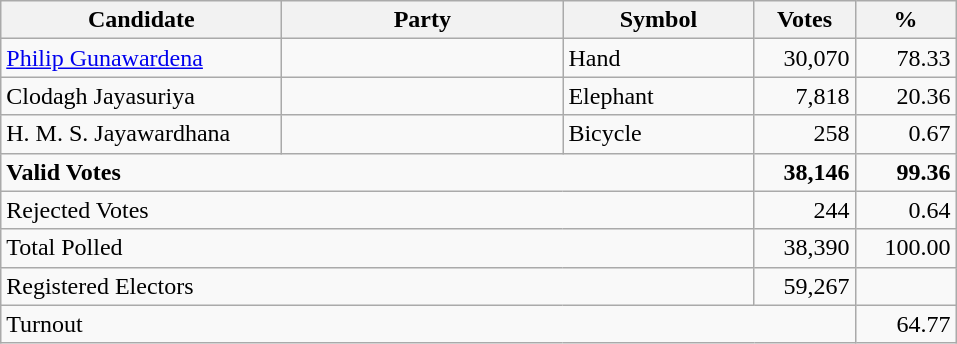<table class="wikitable" border="1" style="text-align:right;">
<tr>
<th align=left width="180">Candidate</th>
<th align=left width="180">Party</th>
<th align=left width="120">Symbol</th>
<th align=left width="60">Votes</th>
<th align=left width="60">%</th>
</tr>
<tr>
<td align=left><a href='#'>Philip Gunawardena</a></td>
<td></td>
<td align=left>Hand</td>
<td align=right>30,070</td>
<td align=right>78.33</td>
</tr>
<tr>
<td align=left>Clodagh Jayasuriya</td>
<td></td>
<td align=left>Elephant</td>
<td align=right>7,818</td>
<td align=right>20.36</td>
</tr>
<tr>
<td align=left>H. M. S. Jayawardhana</td>
<td></td>
<td align=left>Bicycle</td>
<td align=right>258</td>
<td align=right>0.67</td>
</tr>
<tr>
<td align=left colspan=3><strong>Valid Votes</strong></td>
<td align=right><strong>38,146</strong></td>
<td><strong>99.36</strong></td>
</tr>
<tr>
<td align=left colspan=3>Rejected Votes</td>
<td align=right>244</td>
<td align=right>0.64</td>
</tr>
<tr>
<td align=left colspan=3>Total Polled</td>
<td align=right>38,390</td>
<td align=right>100.00</td>
</tr>
<tr>
<td align=left colspan=3>Registered Electors</td>
<td align=right>59,267</td>
<td></td>
</tr>
<tr>
<td align=left colspan=4>Turnout</td>
<td align=right>64.77</td>
</tr>
</table>
